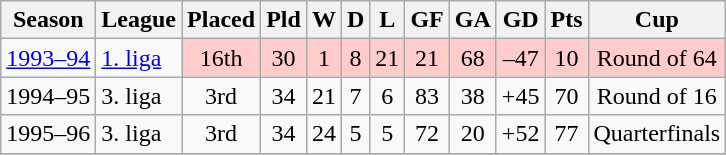<table class="wikitable sortable">
<tr>
<th>Season</th>
<th>League</th>
<th>Placed</th>
<th>Pld</th>
<th>W</th>
<th>D</th>
<th>L</th>
<th>GF</th>
<th>GA</th>
<th>GD</th>
<th>Pts</th>
<th>Cup</th>
</tr>
<tr>
<td><a href='#'>1993–94</a></td>
<td><a href='#'>1. liga</a></td>
<td style="background: #FFCCCC; text-align:center">16th</td>
<td style="background: #FFCCCC; text-align:center">30</td>
<td style="background: #FFCCCC; text-align:center">1</td>
<td style="background: #FFCCCC; text-align:center">8</td>
<td style="background: #FFCCCC; text-align:center">21</td>
<td style="background: #FFCCCC; text-align:center">21</td>
<td style="background: #FFCCCC; text-align:center">68</td>
<td style="background: #FFCCCC; text-align:center">–47</td>
<td style="background: #FFCCCC; text-align:center">10</td>
<td style="background: #FFCCCC; text-align:center">Round of 64</td>
</tr>
<tr>
<td>1994–95</td>
<td>3. liga</td>
<td style="text-align:center">3rd</td>
<td style="text-align:center">34</td>
<td style="text-align:center">21</td>
<td style="text-align:center">7</td>
<td style="text-align:center">6</td>
<td style="text-align:center">83</td>
<td style="text-align:center">38</td>
<td style="text-align:center">+45</td>
<td style="text-align:center">70</td>
<td style="text-align:center">Round of 16</td>
</tr>
<tr>
<td>1995–96</td>
<td>3. liga</td>
<td style="text-align:center">3rd</td>
<td style="text-align:center">34</td>
<td style="text-align:center">24</td>
<td style="text-align:center">5</td>
<td style="text-align:center">5</td>
<td style="text-align:center">72</td>
<td style="text-align:center">20</td>
<td style="text-align:center">+52</td>
<td style="text-align:center">77</td>
<td style="text-align:center">Quarterfinals</td>
</tr>
<tr>
</tr>
</table>
